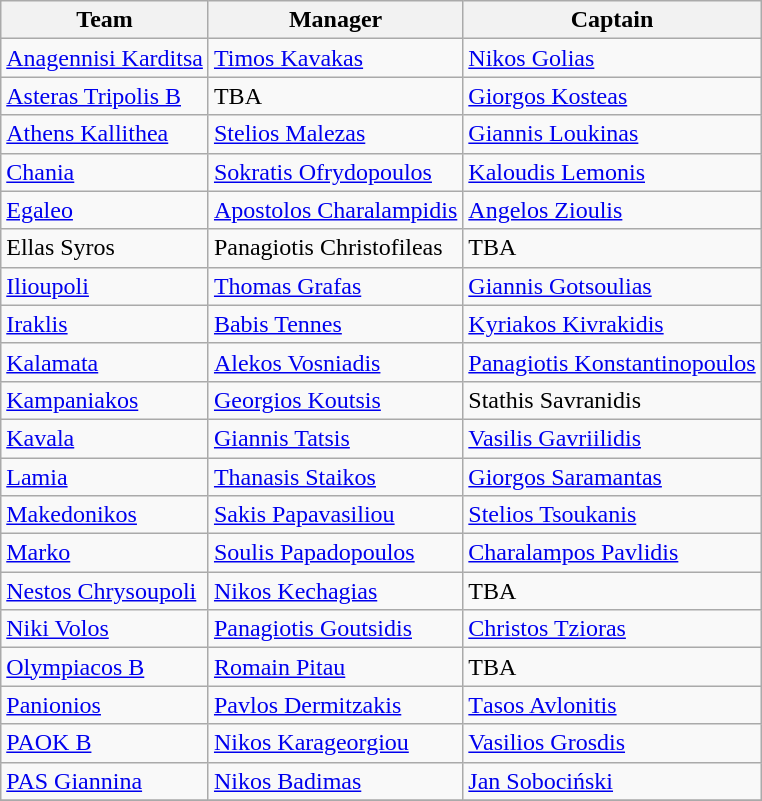<table class="wikitable sortable">
<tr>
<th>Team</th>
<th>Manager</th>
<th>Captain</th>
</tr>
<tr>
<td><a href='#'>Anagennisi Karditsa</a></td>
<td> <a href='#'>Timos Kavakas</a></td>
<td> <a href='#'>Nikos Golias</a></td>
</tr>
<tr>
<td><a href='#'>Asteras Tripolis B</a></td>
<td>TBA</td>
<td> <a href='#'>Giorgos Kosteas</a></td>
</tr>
<tr>
<td><a href='#'>Athens Kallithea</a></td>
<td> <a href='#'>Stelios Malezas</a></td>
<td> <a href='#'>Giannis Loukinas</a></td>
</tr>
<tr>
<td><a href='#'>Chania</a></td>
<td> <a href='#'>Sokratis Ofrydopoulos</a></td>
<td> <a href='#'>Kaloudis Lemonis</a></td>
</tr>
<tr>
<td><a href='#'>Egaleo</a></td>
<td> <a href='#'>Apostolos Charalampidis</a></td>
<td> <a href='#'>Angelos Zioulis</a></td>
</tr>
<tr>
<td>Ellas Syros</td>
<td> Panagiotis Christofileas</td>
<td>TBA</td>
</tr>
<tr>
<td><a href='#'>Ilioupoli</a></td>
<td> <a href='#'>Thomas Grafas</a></td>
<td> <a href='#'>Giannis Gotsoulias</a></td>
</tr>
<tr>
<td><a href='#'>Iraklis</a></td>
<td> <a href='#'>Babis Tennes</a></td>
<td> <a href='#'>Kyriakos Kivrakidis</a></td>
</tr>
<tr>
<td><a href='#'>Kalamata</a></td>
<td> <a href='#'>Alekos Vosniadis</a></td>
<td> <a href='#'>Panagiotis Konstantinopoulos</a></td>
</tr>
<tr>
<td><a href='#'>Kampaniakos</a></td>
<td> <a href='#'>Georgios Koutsis</a></td>
<td> Stathis Savranidis</td>
</tr>
<tr>
<td><a href='#'>Kavala</a></td>
<td> <a href='#'>Giannis Tatsis</a></td>
<td> <a href='#'>Vasilis Gavriilidis</a></td>
</tr>
<tr>
<td><a href='#'>Lamia</a></td>
<td> <a href='#'>Thanasis Staikos</a></td>
<td> <a href='#'>Giorgos Saramantas</a></td>
</tr>
<tr>
<td><a href='#'>Makedonikos</a></td>
<td> <a href='#'>Sakis Papavasiliou</a></td>
<td> <a href='#'>Stelios Tsoukanis</a></td>
</tr>
<tr>
<td><a href='#'>Marko</a></td>
<td> <a href='#'>Soulis Papadopoulos</a></td>
<td> <a href='#'>Charalampos Pavlidis</a></td>
</tr>
<tr>
<td><a href='#'>Nestos Chrysoupoli</a></td>
<td> <a href='#'>Nikos Kechagias</a></td>
<td>TBA</td>
</tr>
<tr>
<td><a href='#'>Niki Volos</a></td>
<td> <a href='#'>Panagiotis Goutsidis</a></td>
<td> <a href='#'>Christos Tzioras</a></td>
</tr>
<tr>
<td><a href='#'>Olympiacos B</a></td>
<td> <a href='#'>Romain Pitau</a></td>
<td>TBA</td>
</tr>
<tr>
<td><a href='#'>Panionios</a></td>
<td> <a href='#'>Pavlos Dermitzakis</a></td>
<td> <a href='#'>Τasos Avlonitis</a></td>
</tr>
<tr>
<td><a href='#'>PAOK B</a></td>
<td> <a href='#'>Nikos Karageorgiou</a></td>
<td> <a href='#'>Vasilios Grosdis</a></td>
</tr>
<tr>
<td><a href='#'>PAS Giannina</a></td>
<td> <a href='#'>Nikos Badimas</a></td>
<td> <a href='#'>Jan Sobociński</a></td>
</tr>
<tr>
</tr>
</table>
